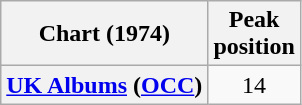<table class="wikitable sortable plainrowheaders">
<tr>
<th scope="col">Chart (1974)</th>
<th scope="col">Peak<br>position</th>
</tr>
<tr>
<th scope="row"><a href='#'>UK Albums</a> (<a href='#'>OCC</a>)</th>
<td align="center">14</td>
</tr>
</table>
